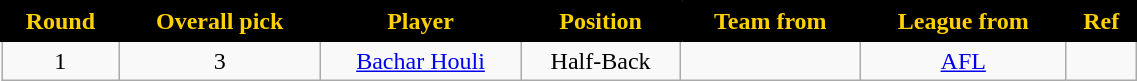<table class="wikitable" style="text-align:center; font-size:100%; width:60%;">
<tr>
<th style="background:black; color:#FED102; border: solid black 2px;">Round</th>
<th style="background:black; color:#FED102; border: solid black 2px;">Overall pick</th>
<th style="background:black; color:#FED102; border: solid black 2px;">Player</th>
<th style="background:black; color:#FED102; border: solid black 2px;">Position</th>
<th style="background:black; color:#FED102; border: solid black 2px;">Team from</th>
<th style="background:black; color:#FED102; border: solid black 2px;">League from</th>
<th style="background:black; color:#FED102; border: solid black 2px;">Ref</th>
</tr>
<tr>
<td>1</td>
<td>3</td>
<td><a href='#'>Bachar Houli</a></td>
<td>Half-Back</td>
<td></td>
<td><a href='#'>AFL</a></td>
<td></td>
</tr>
</table>
